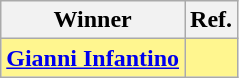<table class="wikitable">
<tr>
<th>Winner</th>
<th>Ref.</th>
</tr>
<tr bgcolor="#FFF68F">
<td> <strong><a href='#'>Gianni Infantino</a></strong></td>
<td align=center></td>
</tr>
</table>
